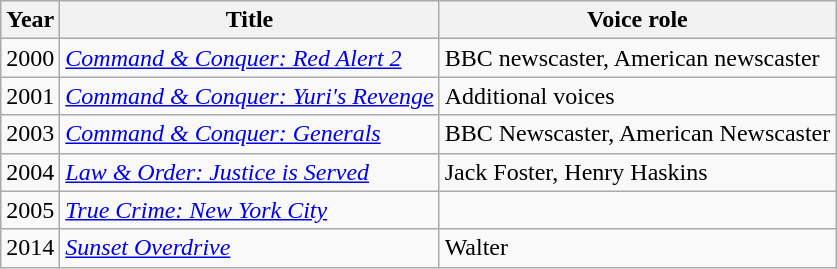<table class="wikitable">
<tr>
<th>Year</th>
<th>Title</th>
<th>Voice role</th>
</tr>
<tr>
<td>2000</td>
<td><em><a href='#'>Command & Conquer: Red Alert 2</a></em></td>
<td>BBC newscaster, American newscaster</td>
</tr>
<tr>
<td>2001</td>
<td><em><a href='#'>Command & Conquer: Yuri's Revenge</a></em></td>
<td>Additional voices</td>
</tr>
<tr>
<td>2003</td>
<td><em><a href='#'>Command & Conquer: Generals</a></em></td>
<td>BBC Newscaster, American Newscaster</td>
</tr>
<tr>
<td>2004</td>
<td><em><a href='#'>Law & Order: Justice is Served</a></em></td>
<td>Jack Foster, Henry Haskins</td>
</tr>
<tr>
<td>2005</td>
<td><em><a href='#'>True Crime: New York City</a></em></td>
<td></td>
</tr>
<tr>
<td>2014</td>
<td><em><a href='#'>Sunset Overdrive</a></em></td>
<td>Walter</td>
</tr>
</table>
